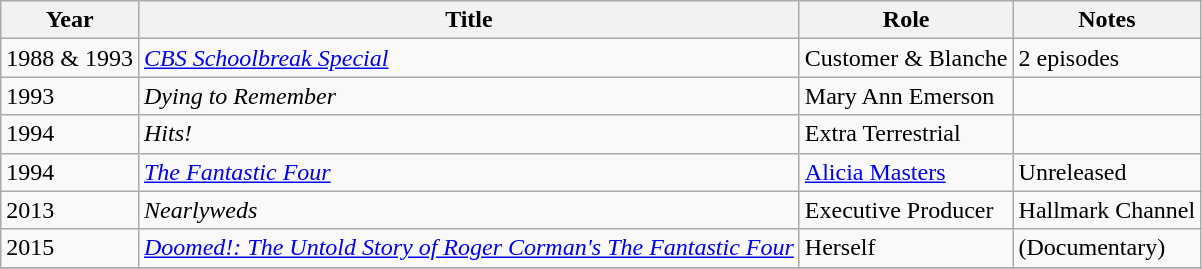<table class="wikitable sortable">
<tr>
<th>Year</th>
<th>Title</th>
<th>Role</th>
<th class="unsortable">Notes</th>
</tr>
<tr>
<td>1988 & 1993</td>
<td><em><a href='#'>CBS Schoolbreak Special</a></em></td>
<td>Customer & Blanche</td>
<td>2 episodes</td>
</tr>
<tr>
<td>1993</td>
<td><em>Dying to Remember</em></td>
<td>Mary Ann Emerson</td>
<td></td>
</tr>
<tr>
<td>1994</td>
<td><em>Hits!</em></td>
<td>Extra Terrestrial</td>
<td></td>
</tr>
<tr>
<td>1994</td>
<td><em><a href='#'>The Fantastic Four</a></em></td>
<td><a href='#'>Alicia Masters</a></td>
<td>Unreleased</td>
</tr>
<tr>
<td>2013</td>
<td><em>Nearlyweds</em></td>
<td>Executive Producer</td>
<td>Hallmark Channel</td>
</tr>
<tr>
<td>2015</td>
<td><em><a href='#'>Doomed!: The Untold Story of Roger Corman's The Fantastic Four</a></em></td>
<td>Herself</td>
<td>(Documentary)</td>
</tr>
<tr>
</tr>
</table>
